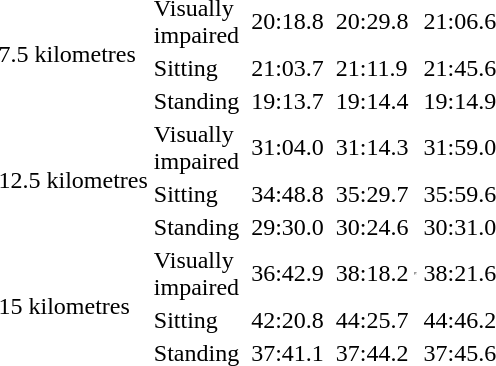<table>
<tr>
<td rowspan="3">7.5 kilometres<br></td>
<td>Visually<br>impaired</td>
<td></td>
<td>20:18.8</td>
<td></td>
<td>20:29.8</td>
<td></td>
<td>21:06.6</td>
</tr>
<tr>
<td>Sitting</td>
<td></td>
<td>21:03.7</td>
<td></td>
<td>21:11.9</td>
<td></td>
<td>21:45.6</td>
</tr>
<tr>
<td>Standing</td>
<td></td>
<td>19:13.7</td>
<td></td>
<td>19:14.4</td>
<td></td>
<td>19:14.9</td>
</tr>
<tr>
<td rowspan="3">12.5 kilometres<br></td>
<td>Visually<br>impaired</td>
<td></td>
<td>31:04.0</td>
<td></td>
<td>31:14.3</td>
<td></td>
<td>31:59.0</td>
</tr>
<tr>
<td>Sitting</td>
<td></td>
<td>34:48.8</td>
<td></td>
<td>35:29.7</td>
<td></td>
<td>35:59.6</td>
</tr>
<tr>
<td>Standing</td>
<td></td>
<td>29:30.0</td>
<td></td>
<td>30:24.6</td>
<td></td>
<td>30:31.0</td>
</tr>
<tr>
<td rowspan="3">15 kilometres<br></td>
<td>Visually<br>impaired</td>
<td></td>
<td>36:42.9</td>
<td></td>
<td>38:18.2</td>
<td><hr></td>
<td>38:21.6</td>
</tr>
<tr>
<td>Sitting</td>
<td></td>
<td>42:20.8</td>
<td></td>
<td>44:25.7</td>
<td></td>
<td>44:46.2</td>
</tr>
<tr>
<td>Standing</td>
<td></td>
<td>37:41.1</td>
<td></td>
<td>37:44.2</td>
<td></td>
<td>37:45.6</td>
</tr>
</table>
